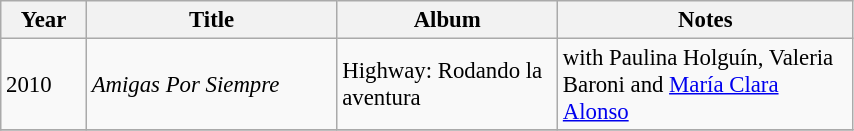<table class="wikitable" style="font-size: 95%;">
<tr>
<th width="50">Year</th>
<th width="160">Title</th>
<th width="140">Album</th>
<th width="190">Notes</th>
</tr>
<tr>
<td>2010</td>
<td><em>Amigas Por Siempre</em></td>
<td>Highway: Rodando la aventura</td>
<td>with Paulina Holguín, Valeria Baroni and <a href='#'>María Clara Alonso</a></td>
</tr>
<tr>
</tr>
</table>
